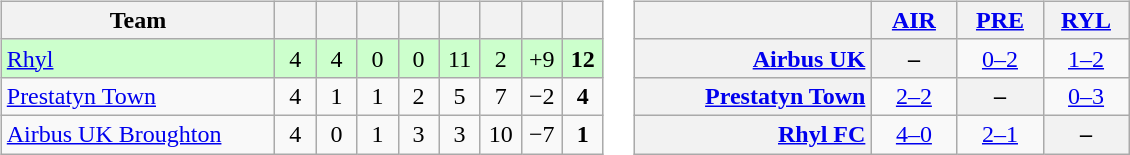<table>
<tr>
<td><br><table class="wikitable" style="text-align: center;">
<tr>
<th width=175>Team</th>
<th width=20></th>
<th width=20></th>
<th width=20></th>
<th width=20></th>
<th width=20></th>
<th width=20></th>
<th width=20></th>
<th width=20></th>
</tr>
<tr bgcolor="#ccffcc">
<td align=left><a href='#'>Rhyl</a></td>
<td>4</td>
<td>4</td>
<td>0</td>
<td>0</td>
<td>11</td>
<td>2</td>
<td>+9</td>
<td><strong>12</strong></td>
</tr>
<tr>
<td align=left><a href='#'>Prestatyn Town</a></td>
<td>4</td>
<td>1</td>
<td>1</td>
<td>2</td>
<td>5</td>
<td>7</td>
<td>−2</td>
<td><strong>4</strong></td>
</tr>
<tr>
<td align=left><a href='#'>Airbus UK Broughton</a></td>
<td>4</td>
<td>0</td>
<td>1</td>
<td>3</td>
<td>3</td>
<td>10</td>
<td>−7</td>
<td><strong>1</strong></td>
</tr>
</table>
</td>
<td><br><table class="wikitable" style="text-align:center">
<tr>
<th width="150"> </th>
<th width="50"><a href='#'>AIR</a></th>
<th width="50"><a href='#'>PRE</a></th>
<th width="50"><a href='#'>RYL</a></th>
</tr>
<tr>
<th style="text-align:right;"><a href='#'>Airbus UK</a></th>
<th>–</th>
<td title="Airbus UK Broughton v Prestatyn Town"><a href='#'>0–2</a></td>
<td title="Airbus UK Broughton v Rhyl"><a href='#'>1–2</a></td>
</tr>
<tr>
<th style="text-align:right;"><a href='#'>Prestatyn Town</a></th>
<td title="Prestatyn Town v Airbus UK Broughton"><a href='#'>2–2</a></td>
<th>–</th>
<td title="Prestatyn Town v Rhyl"><a href='#'>0–3</a></td>
</tr>
<tr>
<th style="text-align:right;"><a href='#'>Rhyl FC</a></th>
<td title="Rhyl v Airbus UK Broughton"><a href='#'>4–0</a></td>
<td title="Rhyl v Prestatyn Town"><a href='#'>2–1</a></td>
<th>–</th>
</tr>
</table>
</td>
</tr>
</table>
